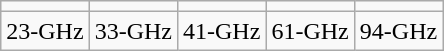<table class="wikitable">
<tr>
<td></td>
<td></td>
<td></td>
<td></td>
<td></td>
</tr>
<tr>
<td>23-GHz</td>
<td>33-GHz</td>
<td>41-GHz</td>
<td>61-GHz</td>
<td>94-GHz</td>
</tr>
</table>
